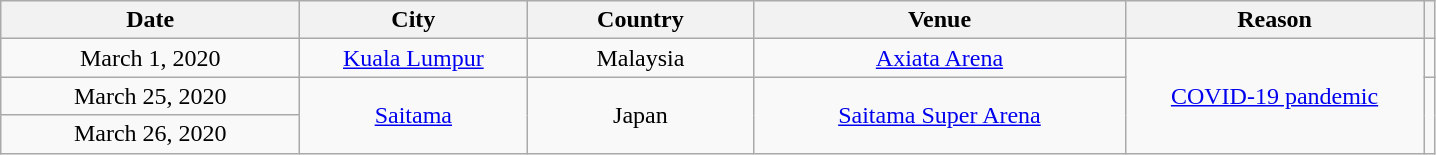<table class="wikitable" style="text-align:center;">
<tr>
<th scope="col" style="width:12em;">Date</th>
<th scope="col" style="width:9em;">City</th>
<th scope="col" style="width:9em;">Country</th>
<th scope="col" style="width:15em;">Venue</th>
<th scope="col" style="width:12em;">Reason</th>
<th></th>
</tr>
<tr>
<td>March 1, 2020</td>
<td><a href='#'>Kuala Lumpur</a></td>
<td>Malaysia</td>
<td><a href='#'>Axiata Arena</a></td>
<td rowspan="3"><a href='#'>COVID-19 pandemic</a></td>
<td rowspan="1"></td>
</tr>
<tr>
<td>March 25, 2020</td>
<td rowspan="2"><a href='#'>Saitama</a></td>
<td rowspan="2">Japan</td>
<td rowspan="2"><a href='#'>Saitama Super Arena</a></td>
<td rowspan="2"></td>
</tr>
<tr>
<td>March 26, 2020</td>
</tr>
</table>
